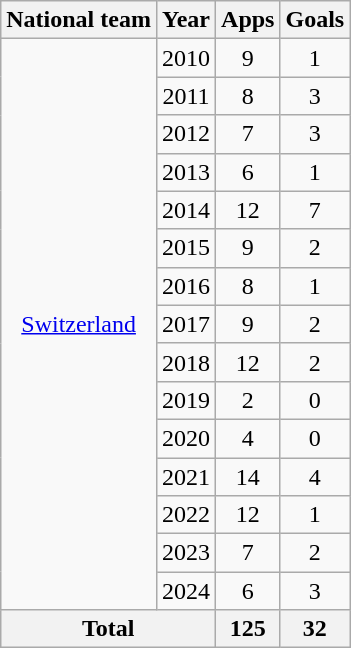<table class="wikitable" style="text-align:center">
<tr>
<th>National team</th>
<th>Year</th>
<th>Apps</th>
<th>Goals</th>
</tr>
<tr>
<td rowspan="15"><a href='#'>Switzerland</a></td>
<td>2010</td>
<td>9</td>
<td>1</td>
</tr>
<tr>
<td>2011</td>
<td>8</td>
<td>3</td>
</tr>
<tr>
<td>2012</td>
<td>7</td>
<td>3</td>
</tr>
<tr>
<td>2013</td>
<td>6</td>
<td>1</td>
</tr>
<tr>
<td>2014</td>
<td>12</td>
<td>7</td>
</tr>
<tr>
<td>2015</td>
<td>9</td>
<td>2</td>
</tr>
<tr>
<td>2016</td>
<td>8</td>
<td>1</td>
</tr>
<tr>
<td>2017</td>
<td>9</td>
<td>2</td>
</tr>
<tr>
<td>2018</td>
<td>12</td>
<td>2</td>
</tr>
<tr>
<td>2019</td>
<td>2</td>
<td>0</td>
</tr>
<tr>
<td>2020</td>
<td>4</td>
<td>0</td>
</tr>
<tr>
<td>2021</td>
<td>14</td>
<td>4</td>
</tr>
<tr>
<td>2022</td>
<td>12</td>
<td>1</td>
</tr>
<tr>
<td>2023</td>
<td>7</td>
<td>2</td>
</tr>
<tr>
<td>2024</td>
<td>6</td>
<td>3</td>
</tr>
<tr>
<th colspan="2">Total</th>
<th>125</th>
<th>32</th>
</tr>
</table>
